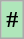<table class="wikitable floatleft">
<tr>
<th style="background: #afe6ba;">#</th>
</tr>
</table>
